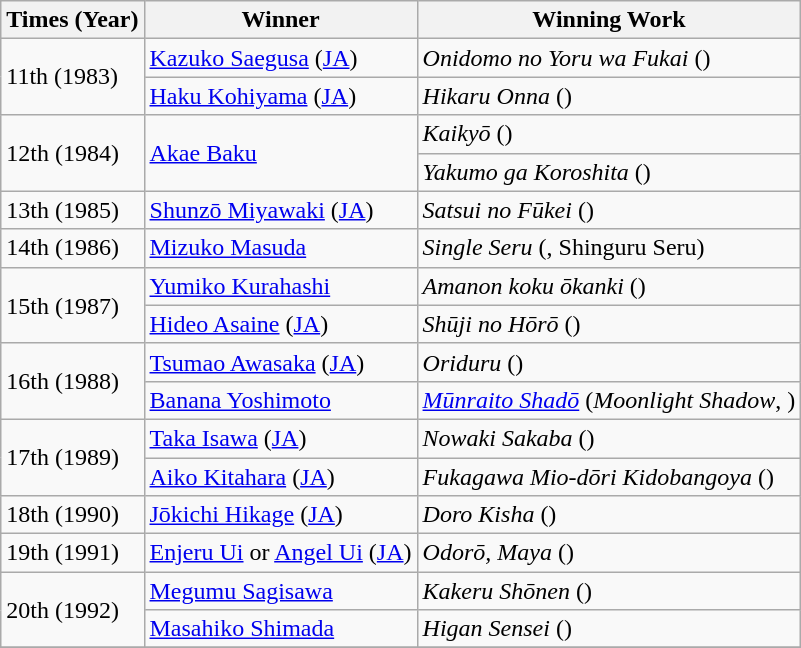<table class="wikitable" style="text-align:left;">
<tr>
<th>Times (Year)</th>
<th>Winner</th>
<th>Winning Work</th>
</tr>
<tr>
<td rowspan="2">11th (1983)</td>
<td><a href='#'>Kazuko Saegusa</a> (<a href='#'>JA</a>)</td>
<td><em>Onidomo no Yoru wa Fukai</em> ()</td>
</tr>
<tr>
<td><a href='#'>Haku Kohiyama</a> (<a href='#'>JA</a>)</td>
<td><em>Hikaru Onna</em> ()</td>
</tr>
<tr>
<td rowspan="2">12th (1984)</td>
<td rowspan="2"><a href='#'>Akae Baku</a></td>
<td><em>Kaikyō</em> ()</td>
</tr>
<tr>
<td><em>Yakumo ga Koroshita</em> ()</td>
</tr>
<tr>
<td>13th (1985)</td>
<td><a href='#'>Shunzō Miyawaki</a> (<a href='#'>JA</a>)</td>
<td><em>Satsui no Fūkei</em> ()</td>
</tr>
<tr>
<td>14th (1986)</td>
<td><a href='#'>Mizuko Masuda</a></td>
<td><em>Single Seru</em> (, Shinguru Seru)</td>
</tr>
<tr>
<td rowspan="2">15th (1987)</td>
<td><a href='#'>Yumiko Kurahashi</a></td>
<td><em>Amanon koku ōkanki</em> ()</td>
</tr>
<tr>
<td><a href='#'>Hideo Asaine</a> (<a href='#'>JA</a>)</td>
<td><em>Shūji no Hōrō</em> ()</td>
</tr>
<tr>
<td rowspan="2">16th (1988)</td>
<td><a href='#'>Tsumao Awasaka</a> (<a href='#'>JA</a>)</td>
<td><em>Oriduru</em> ()</td>
</tr>
<tr>
<td><a href='#'>Banana Yoshimoto</a></td>
<td><em><a href='#'>Mūnraito Shadō</a></em> (<em>Moonlight Shadow</em>, )</td>
</tr>
<tr>
<td rowspan="2">17th (1989)</td>
<td><a href='#'>Taka Isawa</a> (<a href='#'>JA</a>)</td>
<td><em>Nowaki Sakaba</em> ()</td>
</tr>
<tr>
<td><a href='#'>Aiko Kitahara</a> (<a href='#'>JA</a>)</td>
<td><em>Fukagawa Mio-dōri Kidobangoya</em> ()</td>
</tr>
<tr>
<td>18th (1990)</td>
<td><a href='#'>Jōkichi Hikage</a> (<a href='#'>JA</a>)</td>
<td><em>Doro Kisha</em> ()</td>
</tr>
<tr>
<td>19th (1991)</td>
<td><a href='#'>Enjeru Ui</a> or <a href='#'>Angel Ui</a> (<a href='#'>JA</a>)</td>
<td><em>Odorō, Maya</em> ()</td>
</tr>
<tr>
<td rowspan="2">20th (1992)</td>
<td><a href='#'>Megumu Sagisawa</a></td>
<td><em>Kakeru Shōnen</em> ()</td>
</tr>
<tr>
<td><a href='#'>Masahiko Shimada</a></td>
<td><em>Higan Sensei</em> ()</td>
</tr>
<tr>
</tr>
</table>
